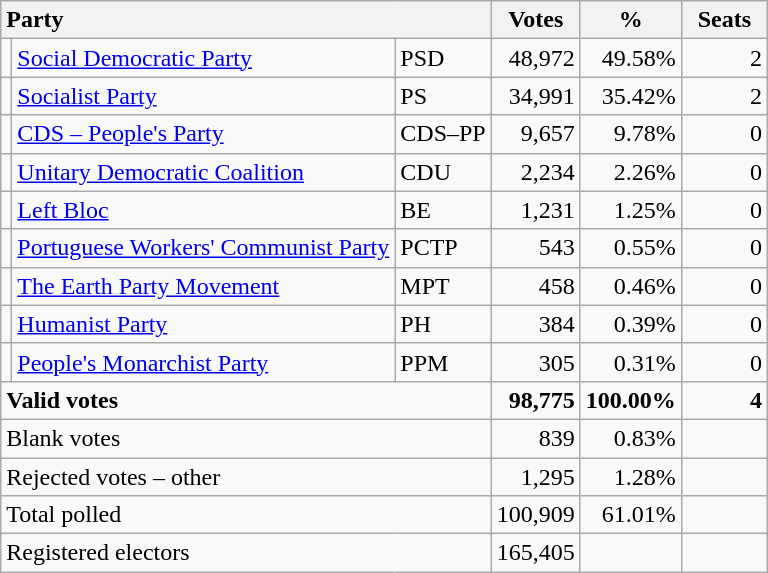<table class="wikitable" border="1" style="text-align:right;">
<tr>
<th style="text-align:left;" colspan=3>Party</th>
<th align=center width="50">Votes</th>
<th align=center width="50">%</th>
<th align=center width="50">Seats</th>
</tr>
<tr>
<td></td>
<td align=left><a href='#'>Social Democratic Party</a></td>
<td align=left>PSD</td>
<td>48,972</td>
<td>49.58%</td>
<td>2</td>
</tr>
<tr>
<td></td>
<td align=left><a href='#'>Socialist Party</a></td>
<td align=left>PS</td>
<td>34,991</td>
<td>35.42%</td>
<td>2</td>
</tr>
<tr>
<td></td>
<td align=left><a href='#'>CDS – People's Party</a></td>
<td align=left style="white-space: nowrap;">CDS–PP</td>
<td>9,657</td>
<td>9.78%</td>
<td>0</td>
</tr>
<tr>
<td></td>
<td align=left style="white-space: nowrap;"><a href='#'>Unitary Democratic Coalition</a></td>
<td align=left>CDU</td>
<td>2,234</td>
<td>2.26%</td>
<td>0</td>
</tr>
<tr>
<td></td>
<td align=left><a href='#'>Left Bloc</a></td>
<td align=left>BE</td>
<td>1,231</td>
<td>1.25%</td>
<td>0</td>
</tr>
<tr>
<td></td>
<td align=left><a href='#'>Portuguese Workers' Communist Party</a></td>
<td align=left>PCTP</td>
<td>543</td>
<td>0.55%</td>
<td>0</td>
</tr>
<tr>
<td></td>
<td align=left><a href='#'>The Earth Party Movement</a></td>
<td align=left>MPT</td>
<td>458</td>
<td>0.46%</td>
<td>0</td>
</tr>
<tr>
<td></td>
<td align=left><a href='#'>Humanist Party</a></td>
<td align=left>PH</td>
<td>384</td>
<td>0.39%</td>
<td>0</td>
</tr>
<tr>
<td></td>
<td align=left><a href='#'>People's Monarchist Party</a></td>
<td align=left>PPM</td>
<td>305</td>
<td>0.31%</td>
<td>0</td>
</tr>
<tr style="font-weight:bold">
<td align=left colspan=3>Valid votes</td>
<td>98,775</td>
<td>100.00%</td>
<td>4</td>
</tr>
<tr>
<td align=left colspan=3>Blank votes</td>
<td>839</td>
<td>0.83%</td>
<td></td>
</tr>
<tr>
<td align=left colspan=3>Rejected votes – other</td>
<td>1,295</td>
<td>1.28%</td>
<td></td>
</tr>
<tr>
<td align=left colspan=3>Total polled</td>
<td>100,909</td>
<td>61.01%</td>
<td></td>
</tr>
<tr>
<td align=left colspan=3>Registered electors</td>
<td>165,405</td>
<td></td>
<td></td>
</tr>
</table>
